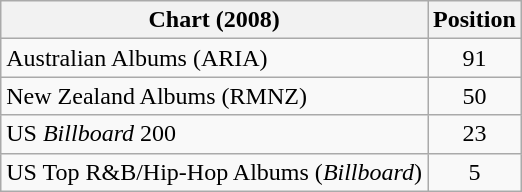<table class="wikitable sortable">
<tr>
<th>Chart (2008)</th>
<th>Position</th>
</tr>
<tr>
<td align="left">Australian Albums (ARIA)</td>
<td style="text-align:center;">91</td>
</tr>
<tr>
<td align="left">New Zealand Albums (RMNZ)</td>
<td style="text-align:center;">50</td>
</tr>
<tr>
<td align="left">US <em>Billboard</em> 200</td>
<td style="text-align:center;">23</td>
</tr>
<tr>
<td align="left">US Top R&B/Hip-Hop Albums (<em>Billboard</em>)</td>
<td style="text-align:center;">5</td>
</tr>
</table>
